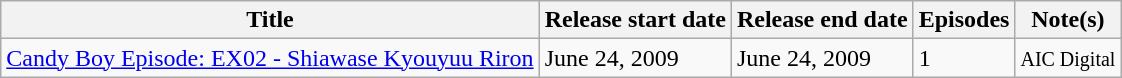<table class="wikitable sortable">
<tr>
<th>Title</th>
<th>Release start date</th>
<th>Release end date</th>
<th>Episodes</th>
<th>Note(s)</th>
</tr>
<tr>
<td><a href='#'>Candy Boy Episode: EX02 - Shiawase Kyouyuu Riron</a></td>
<td>June 24, 2009</td>
<td>June 24, 2009</td>
<td>1</td>
<td><small>AIC Digital</small></td>
</tr>
</table>
